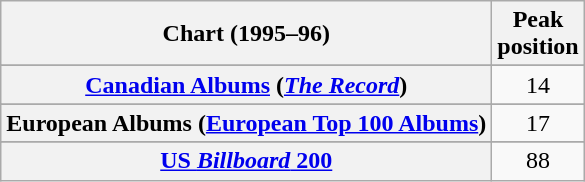<table class="wikitable sortable plainrowheaders">
<tr>
<th>Chart (1995–96)</th>
<th>Peak<br>position</th>
</tr>
<tr>
</tr>
<tr>
</tr>
<tr>
</tr>
<tr>
</tr>
<tr>
<th scope="row"><a href='#'>Canadian Albums</a> (<em><a href='#'>The Record</a></em>)</th>
<td align="center">14</td>
</tr>
<tr>
</tr>
<tr>
<th scope="row">European Albums (<a href='#'>European Top 100 Albums</a>)</th>
<td align="center">17</td>
</tr>
<tr>
</tr>
<tr>
</tr>
<tr>
</tr>
<tr>
</tr>
<tr>
</tr>
<tr>
<th scope="row"><a href='#'>US <em>Billboard</em> 200</a></th>
<td align="center">88</td>
</tr>
</table>
